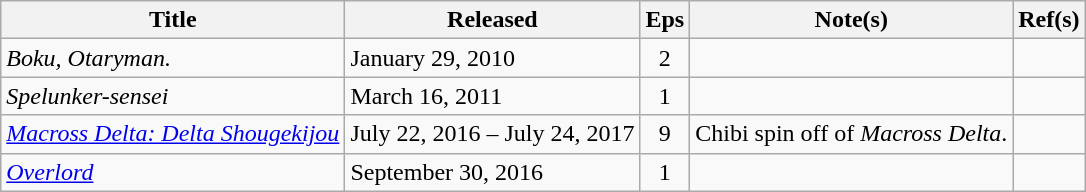<table class="wikitable sortable">
<tr>
<th scope="col">Title</th>
<th scope="col">Released</th>
<th scope="col" class="unsortable">Eps</th>
<th scope="col" class="unsortable">Note(s)</th>
<th scope="col" class="unsortable">Ref(s)</th>
</tr>
<tr>
<td><em>Boku, Otaryman.</em></td>
<td>January 29, 2010</td>
<td style="text-align:center">2</td>
<td></td>
<td></td>
</tr>
<tr>
<td><em>Spelunker-sensei</em></td>
<td>March 16, 2011</td>
<td style="text-align:center">1</td>
<td></td>
<td></td>
</tr>
<tr>
<td><em><a href='#'>Macross Delta: Delta Shougekijou</a></em></td>
<td>July 22, 2016 – July 24, 2017</td>
<td style="text-align:center">9</td>
<td style="text-align:center">Chibi spin off of <em>Macross Delta</em>.</td>
<td></td>
</tr>
<tr>
<td><em><a href='#'>Overlord</a></em></td>
<td>September 30, 2016</td>
<td style="text-align:center">1</td>
<td></td>
<td style="text-align:center"></td>
</tr>
</table>
